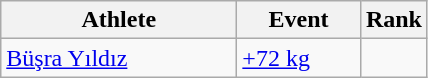<table class=wikitable>
<tr>
<th width=150>Athlete</th>
<th width=75>Event</th>
<th>Rank</th>
</tr>
<tr>
<td><a href='#'>Büşra Yıldız</a></td>
<td><a href='#'>+72 kg</a></td>
<td align=center></td>
</tr>
</table>
